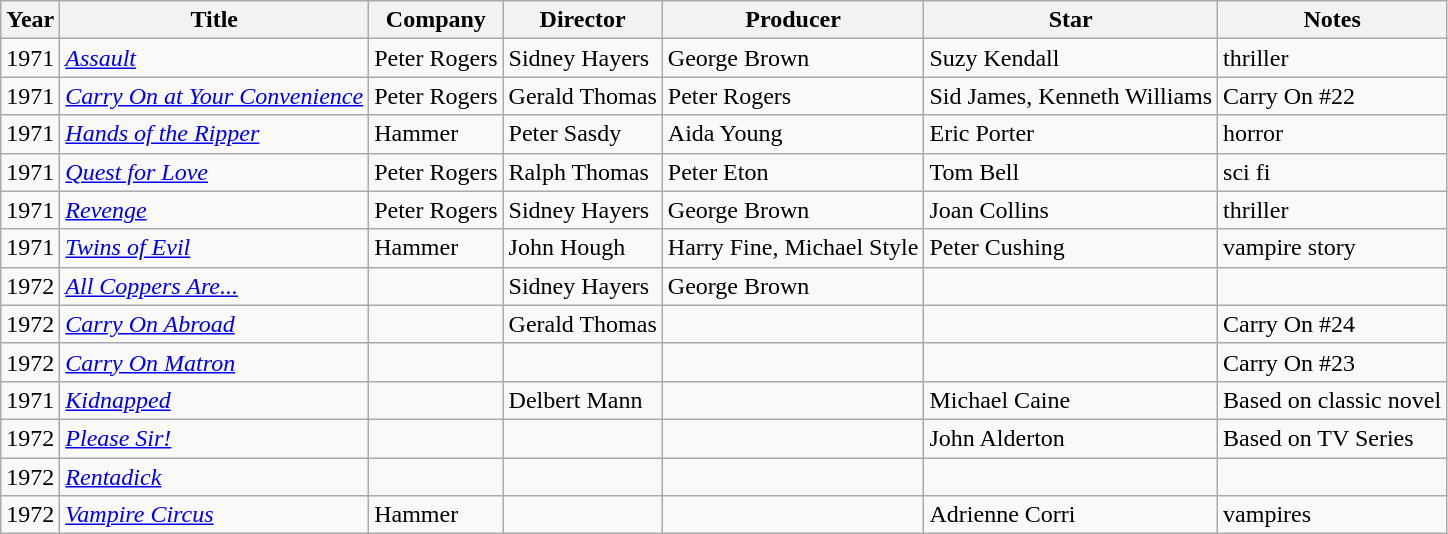<table class="wikitable sortable">
<tr>
<th>Year</th>
<th>Title</th>
<th>Company</th>
<th>Director</th>
<th>Producer</th>
<th>Star</th>
<th>Notes</th>
</tr>
<tr>
<td>1971</td>
<td><em><a href='#'>Assault</a></em></td>
<td>Peter Rogers</td>
<td>Sidney Hayers</td>
<td>George Brown</td>
<td>Suzy Kendall</td>
<td>thriller</td>
</tr>
<tr>
<td>1971</td>
<td><em><a href='#'>Carry On at Your Convenience</a></em></td>
<td>Peter Rogers</td>
<td>Gerald Thomas</td>
<td>Peter Rogers</td>
<td>Sid James, Kenneth Williams</td>
<td>Carry On #22</td>
</tr>
<tr>
<td>1971</td>
<td><em><a href='#'>Hands of the Ripper</a></em></td>
<td>Hammer</td>
<td>Peter Sasdy</td>
<td>Aida Young</td>
<td>Eric Porter</td>
<td>horror</td>
</tr>
<tr>
<td>1971</td>
<td><em><a href='#'>Quest for Love</a></em></td>
<td>Peter Rogers</td>
<td>Ralph Thomas</td>
<td>Peter Eton</td>
<td>Tom Bell</td>
<td>sci fi</td>
</tr>
<tr>
<td>1971</td>
<td><em><a href='#'>Revenge</a></em></td>
<td>Peter Rogers</td>
<td>Sidney Hayers</td>
<td>George Brown</td>
<td>Joan Collins</td>
<td>thriller</td>
</tr>
<tr>
<td>1971</td>
<td><em><a href='#'>Twins of Evil</a></em></td>
<td>Hammer</td>
<td>John Hough</td>
<td>Harry Fine, Michael Style</td>
<td>Peter Cushing</td>
<td>vampire story</td>
</tr>
<tr>
<td>1972</td>
<td><em><a href='#'>All Coppers Are...</a></em></td>
<td></td>
<td>Sidney Hayers</td>
<td>George Brown</td>
<td></td>
<td></td>
</tr>
<tr>
<td>1972</td>
<td><em><a href='#'>Carry On Abroad</a></em></td>
<td></td>
<td>Gerald Thomas</td>
<td></td>
<td></td>
<td>Carry On #24</td>
</tr>
<tr>
<td>1972</td>
<td><em><a href='#'>Carry On Matron</a></em></td>
<td></td>
<td></td>
<td></td>
<td></td>
<td>Carry On #23</td>
</tr>
<tr>
<td>1971</td>
<td><em><a href='#'>Kidnapped</a></em></td>
<td></td>
<td>Delbert Mann</td>
<td></td>
<td>Michael Caine</td>
<td>Based on classic novel</td>
</tr>
<tr>
<td>1972</td>
<td><em><a href='#'>Please Sir!</a></em></td>
<td></td>
<td></td>
<td></td>
<td>John Alderton</td>
<td>Based on TV Series</td>
</tr>
<tr>
<td>1972</td>
<td><em><a href='#'>Rentadick</a></em></td>
<td></td>
<td></td>
<td></td>
<td></td>
<td></td>
</tr>
<tr>
<td>1972</td>
<td><em><a href='#'>Vampire Circus</a></em></td>
<td>Hammer</td>
<td></td>
<td></td>
<td>Adrienne Corri</td>
<td>vampires</td>
</tr>
</table>
